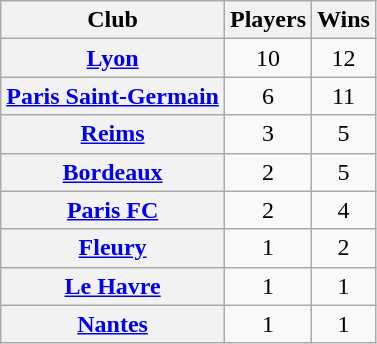<table class="wikitable sortable plainrowheaders" style=text-align:center>
<tr>
<th scope=col>Club</th>
<th scope=col>Players</th>
<th scope=col>Wins</th>
</tr>
<tr>
<th scope=row><a href='#'>Lyon</a></th>
<td>10</td>
<td>12</td>
</tr>
<tr>
<th scope=row><a href='#'>Paris Saint-Germain</a></th>
<td>6</td>
<td>11</td>
</tr>
<tr>
<th scope=row><a href='#'>Reims</a></th>
<td>3</td>
<td>5</td>
</tr>
<tr>
<th scope=row><a href='#'>Bordeaux</a></th>
<td>2</td>
<td>5</td>
</tr>
<tr>
<th scope=row><a href='#'>Paris FC</a></th>
<td>2</td>
<td>4</td>
</tr>
<tr>
<th scope=row><a href='#'>Fleury</a></th>
<td>1</td>
<td>2</td>
</tr>
<tr>
<th scope=row><a href='#'>Le Havre</a></th>
<td>1</td>
<td>1</td>
</tr>
<tr>
<th scope=row><a href='#'>Nantes</a></th>
<td>1</td>
<td>1</td>
</tr>
</table>
